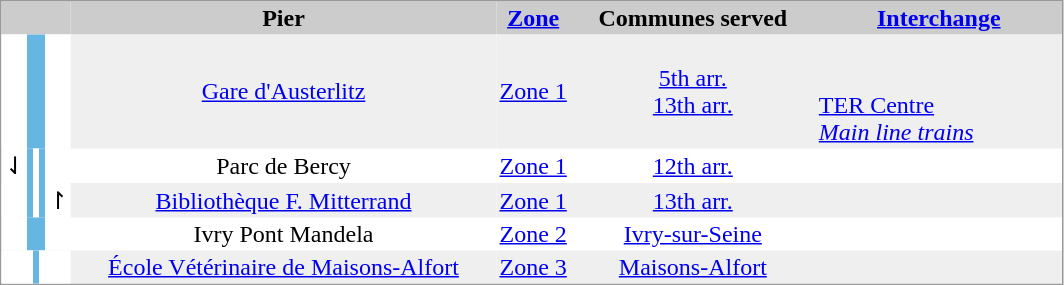<table cellspacing=0 cellpadding=2 border="0" style="border: 1px solid #999; background-color:white; text-align: center">
<tr bgcolor="#CCCCCC">
<th></th>
<th></th>
<th></th>
<th></th>
<th></th>
<th width=280px>Pier</th>
<th><a href='#'>Zone</a></th>
<th width=160px>Communes served</th>
<th width=160px><a href='#'>Interchange</a></th>
</tr>
<tr bgcolor="#efefef">
<td bgcolor="#ffffff"></td>
<td bgcolor="#65b6e3"></td>
<td bgcolor="#65b6e3"></td>
<td bgcolor="#65b6e3"></td>
<td bgcolor="#ffffff"></td>
<td><a href='#'>Gare d'Austerlitz</a></td>
<td><a href='#'>Zone 1</a></td>
<td><a href='#'>5th arr.</a><br><a href='#'>13th arr.</a></td>
<td align=left>  <br><br><a href='#'>TER Centre</a><br><em><a href='#'>Main line trains</a></em></td>
</tr>
<tr>
<td bgcolor="#ffffff"><span>⇃</span></td>
<td bgcolor="#65b6e3"></td>
<td bgcolor="#ffffff"></td>
<td bgcolor="#65b6e3"></td>
<td bgcolor="#ffffff"></td>
<td>Parc de Bercy</td>
<td><a href='#'>Zone 1</a></td>
<td><a href='#'>12th arr.</a></td>
<td align=left></td>
</tr>
<tr bgcolor="#efefef">
<td bgcolor="#ffffff"></td>
<td bgcolor="#65b6e3"></td>
<td bgcolor="#ffffff"></td>
<td bgcolor="#65b6e3"></td>
<td bgcolor="#ffffff"><span>↾</span></td>
<td><a href='#'>Bibliothèque F. Mitterrand</a></td>
<td><a href='#'>Zone 1</a></td>
<td><a href='#'>13th arr.</a></td>
<td align=left> <br></td>
</tr>
<tr>
<td bgcolor="#ffffff"></td>
<td bgcolor="#65b6e3"></td>
<td bgcolor="#65b6e3"></td>
<td bgcolor="#65b6e3"></td>
<td bgcolor="#ffffff"></td>
<td>Ivry Pont Mandela</td>
<td><a href='#'>Zone 2</a></td>
<td><a href='#'>Ivry-sur-Seine</a></td>
<td align=left></td>
</tr>
<tr bgcolor="#efefef">
<td bgcolor="#ffffff"></td>
<td bgcolor="#ffffff"></td>
<td bgcolor="#65b6e3"></td>
<td bgcolor="#ffffff"></td>
<td bgcolor="#ffffff"></td>
<td><a href='#'>École Vétérinaire de Maisons-Alfort</a></td>
<td><a href='#'>Zone 3</a></td>
<td><a href='#'>Maisons-Alfort</a></td>
<td align=left> </td>
</tr>
</table>
